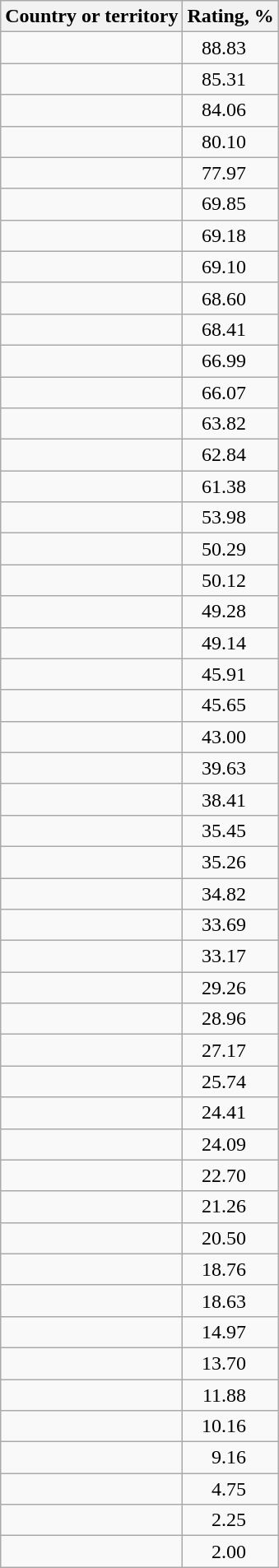<table class="wikitable sortable mw-datatable static-row-numbers col1left" style="text-align:right;">
<tr>
<th>Country or territory</th>
<th>Rating, %</th>
</tr>
<tr>
<td></td>
<td style="padding-right:3.5ex;">88.83</td>
</tr>
<tr>
<td></td>
<td style="padding-right:3.5ex;">85.31</td>
</tr>
<tr>
<td></td>
<td style="padding-right:3.5ex;">84.06</td>
</tr>
<tr>
<td></td>
<td style="padding-right:3.5ex;">80.10</td>
</tr>
<tr>
<td></td>
<td style="padding-right:3.5ex;">77.97</td>
</tr>
<tr>
<td></td>
<td style="padding-right:3.5ex;">69.85</td>
</tr>
<tr>
<td></td>
<td style="padding-right:3.5ex;">69.18</td>
</tr>
<tr>
<td></td>
<td style="padding-right:3.5ex;">69.10</td>
</tr>
<tr>
<td></td>
<td style="padding-right:3.5ex;">68.60</td>
</tr>
<tr>
<td></td>
<td style="padding-right:3.5ex;">68.41</td>
</tr>
<tr>
<td></td>
<td style="padding-right:3.5ex;">66.99</td>
</tr>
<tr>
<td></td>
<td style="padding-right:3.5ex;">66.07</td>
</tr>
<tr>
<td></td>
<td style="padding-right:3.5ex;">63.82</td>
</tr>
<tr>
<td></td>
<td style="padding-right:3.5ex;">62.84</td>
</tr>
<tr>
<td></td>
<td style="padding-right:3.5ex;">61.38</td>
</tr>
<tr>
<td></td>
<td style="padding-right:3.5ex;">53.98</td>
</tr>
<tr>
<td></td>
<td style="padding-right:3.5ex;">50.29</td>
</tr>
<tr>
<td></td>
<td style="padding-right:3.5ex;">50.12</td>
</tr>
<tr>
<td></td>
<td style="padding-right:3.5ex;">49.28</td>
</tr>
<tr>
<td></td>
<td style="padding-right:3.5ex;">49.14</td>
</tr>
<tr>
<td></td>
<td style="padding-right:3.5ex;">45.91</td>
</tr>
<tr>
<td></td>
<td style="padding-right:3.5ex;">45.65</td>
</tr>
<tr>
<td></td>
<td style="padding-right:3.5ex;">43.00</td>
</tr>
<tr>
<td></td>
<td style="padding-right:3.5ex;">39.63</td>
</tr>
<tr>
<td></td>
<td style="padding-right:3.5ex;">38.41</td>
</tr>
<tr>
<td></td>
<td style="padding-right:3.5ex;">35.45</td>
</tr>
<tr>
<td></td>
<td style="padding-right:3.5ex;">35.26</td>
</tr>
<tr>
<td></td>
<td style="padding-right:3.5ex;">34.82</td>
</tr>
<tr>
<td></td>
<td style="padding-right:3.5ex;">33.69</td>
</tr>
<tr>
<td></td>
<td style="padding-right:3.5ex;">33.17</td>
</tr>
<tr>
<td></td>
<td style="padding-right:3.5ex;">29.26</td>
</tr>
<tr>
<td></td>
<td style="padding-right:3.5ex;">28.96</td>
</tr>
<tr>
<td></td>
<td style="padding-right:3.5ex;">27.17</td>
</tr>
<tr>
<td></td>
<td style="padding-right:3.5ex;">25.74</td>
</tr>
<tr>
<td></td>
<td style="padding-right:3.5ex;">24.41</td>
</tr>
<tr>
<td></td>
<td style="padding-right:3.5ex;">24.09</td>
</tr>
<tr>
<td></td>
<td style="padding-right:3.5ex;">22.70</td>
</tr>
<tr>
<td></td>
<td style="padding-right:3.5ex;">21.26</td>
</tr>
<tr>
<td></td>
<td style="padding-right:3.5ex;">20.50</td>
</tr>
<tr>
<td></td>
<td style="padding-right:3.5ex;">18.76</td>
</tr>
<tr>
<td></td>
<td style="padding-right:3.5ex;">18.63</td>
</tr>
<tr>
<td></td>
<td style="padding-right:3.5ex;">14.97</td>
</tr>
<tr>
<td></td>
<td style="padding-right:3.5ex;">13.70</td>
</tr>
<tr>
<td></td>
<td style="padding-right:3.5ex;">11.88</td>
</tr>
<tr>
<td></td>
<td style="padding-right:3.5ex;">10.16</td>
</tr>
<tr>
<td></td>
<td style="padding-right:3.5ex;">9.16</td>
</tr>
<tr>
<td></td>
<td style="padding-right:3.5ex;">4.75</td>
</tr>
<tr>
<td></td>
<td style="padding-right:3.5ex;">2.25</td>
</tr>
<tr>
<td></td>
<td style="padding-right:3.5ex;">2.00</td>
</tr>
</table>
